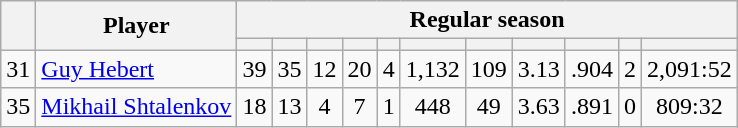<table class="wikitable plainrowheaders" style="text-align:center;">
<tr>
<th scope="col" rowspan="2"></th>
<th scope="col" rowspan="2">Player</th>
<th scope=colgroup colspan=11>Regular season</th>
</tr>
<tr>
<th scope="col"></th>
<th scope="col"></th>
<th scope="col"></th>
<th scope="col"></th>
<th scope="col"></th>
<th scope="col"></th>
<th scope="col"></th>
<th scope="col"></th>
<th scope="col"></th>
<th scope="col"></th>
<th scope="col"></th>
</tr>
<tr>
<td scope="row">31</td>
<td align="left"><a href='#'>Guy Hebert</a></td>
<td>39</td>
<td>35</td>
<td>12</td>
<td>20</td>
<td>4</td>
<td>1,132</td>
<td>109</td>
<td>3.13</td>
<td>.904</td>
<td>2</td>
<td>2,091:52</td>
</tr>
<tr>
<td scope="row">35</td>
<td align="left"><a href='#'>Mikhail Shtalenkov</a></td>
<td>18</td>
<td>13</td>
<td>4</td>
<td>7</td>
<td>1</td>
<td>448</td>
<td>49</td>
<td>3.63</td>
<td>.891</td>
<td>0</td>
<td>809:32</td>
</tr>
</table>
